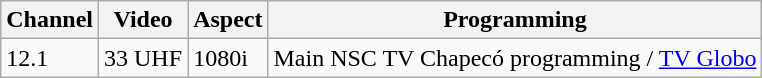<table class="wikitable">
<tr>
<th>Channel</th>
<th>Video</th>
<th>Aspect</th>
<th>Programming</th>
</tr>
<tr>
<td>12.1</td>
<td>33 UHF</td>
<td>1080i</td>
<td>Main NSC TV Chapecó programming / <a href='#'>TV Globo</a></td>
</tr>
</table>
